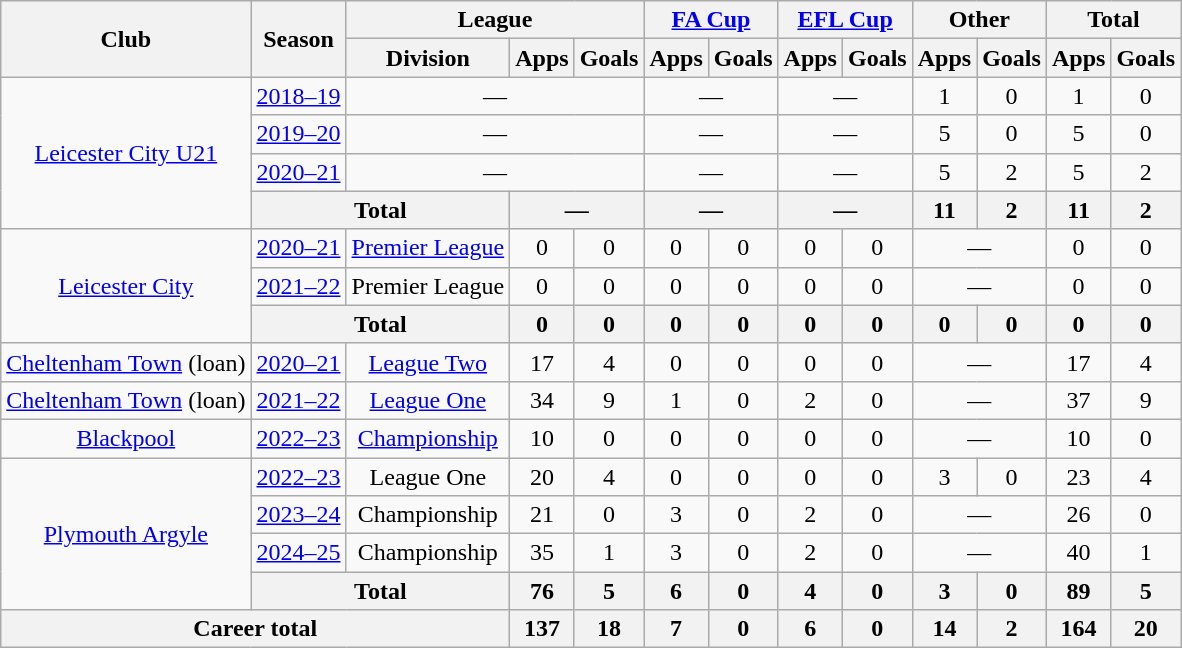<table class="wikitable" style="text-align: center;">
<tr>
<th rowspan="2">Club</th>
<th rowspan="2">Season</th>
<th colspan="3">League</th>
<th colspan="2"><a href='#'>FA Cup</a></th>
<th colspan="2"><a href='#'>EFL Cup</a></th>
<th colspan="2">Other</th>
<th colspan="2">Total</th>
</tr>
<tr>
<th>Division</th>
<th>Apps</th>
<th>Goals</th>
<th>Apps</th>
<th>Goals</th>
<th>Apps</th>
<th>Goals</th>
<th>Apps</th>
<th>Goals</th>
<th>Apps</th>
<th>Goals</th>
</tr>
<tr>
<td rowspan=4><a href='#'>Leicester City U21</a></td>
<td><a href='#'>2018–19</a></td>
<td colspan=3>—</td>
<td colspan=2>—</td>
<td colspan=2>—</td>
<td>1</td>
<td>0</td>
<td>1</td>
<td>0</td>
</tr>
<tr>
<td><a href='#'>2019–20</a></td>
<td colspan=3>—</td>
<td colspan=2>—</td>
<td colspan=2>—</td>
<td>5</td>
<td>0</td>
<td>5</td>
<td>0</td>
</tr>
<tr>
<td><a href='#'>2020–21</a></td>
<td colspan=3>—</td>
<td colspan=2>—</td>
<td colspan=2>—</td>
<td>5</td>
<td>2</td>
<td>5</td>
<td>2</td>
</tr>
<tr>
<th colspan=2>Total</th>
<th colspan=2>—</th>
<th colspan=2>—</th>
<th colspan=2>—</th>
<th>11</th>
<th>2</th>
<th>11</th>
<th>2</th>
</tr>
<tr>
<td rowspan=3><a href='#'>Leicester City</a></td>
<td><a href='#'>2020–21</a></td>
<td><a href='#'>Premier League</a></td>
<td>0</td>
<td>0</td>
<td>0</td>
<td>0</td>
<td>0</td>
<td>0</td>
<td colspan="2">—</td>
<td>0</td>
<td>0</td>
</tr>
<tr>
<td><a href='#'>2021–22</a></td>
<td>Premier League</td>
<td>0</td>
<td>0</td>
<td>0</td>
<td>0</td>
<td>0</td>
<td>0</td>
<td colspan="2">—</td>
<td>0</td>
<td>0</td>
</tr>
<tr>
<th colspan=2>Total</th>
<th>0</th>
<th>0</th>
<th>0</th>
<th>0</th>
<th>0</th>
<th>0</th>
<th>0</th>
<th>0</th>
<th>0</th>
<th>0</th>
</tr>
<tr>
<td><a href='#'>Cheltenham Town</a> (loan)</td>
<td><a href='#'>2020–21</a></td>
<td><a href='#'>League Two</a></td>
<td>17</td>
<td>4</td>
<td>0</td>
<td>0</td>
<td>0</td>
<td>0</td>
<td colspan="2">—</td>
<td>17</td>
<td>4</td>
</tr>
<tr>
<td><a href='#'>Cheltenham Town</a> (loan)</td>
<td><a href='#'>2021–22</a></td>
<td><a href='#'>League One</a></td>
<td>34</td>
<td>9</td>
<td>1</td>
<td>0</td>
<td>2</td>
<td>0</td>
<td colspan="2">—</td>
<td>37</td>
<td>9</td>
</tr>
<tr>
<td><a href='#'>Blackpool</a></td>
<td><a href='#'>2022–23</a></td>
<td><a href='#'>Championship</a></td>
<td>10</td>
<td>0</td>
<td>0</td>
<td>0</td>
<td>0</td>
<td>0</td>
<td colspan="2">—</td>
<td>10</td>
<td>0</td>
</tr>
<tr>
<td rowspan=4><a href='#'>Plymouth Argyle</a></td>
<td><a href='#'>2022–23</a></td>
<td>League One</td>
<td>20</td>
<td>4</td>
<td>0</td>
<td>0</td>
<td>0</td>
<td>0</td>
<td>3</td>
<td>0</td>
<td>23</td>
<td>4</td>
</tr>
<tr>
<td><a href='#'>2023–24</a></td>
<td>Championship</td>
<td>21</td>
<td>0</td>
<td>3</td>
<td>0</td>
<td>2</td>
<td>0</td>
<td colspan="2">—</td>
<td>26</td>
<td>0</td>
</tr>
<tr>
<td><a href='#'>2024–25</a></td>
<td>Championship</td>
<td>35</td>
<td>1</td>
<td>3</td>
<td>0</td>
<td>2</td>
<td>0</td>
<td colspan="2">—</td>
<td>40</td>
<td>1</td>
</tr>
<tr>
<th colspan=2>Total</th>
<th>76</th>
<th>5</th>
<th>6</th>
<th>0</th>
<th>4</th>
<th>0</th>
<th>3</th>
<th>0</th>
<th>89</th>
<th>5</th>
</tr>
<tr>
<th colspan="3">Career total</th>
<th>137</th>
<th>18</th>
<th>7</th>
<th>0</th>
<th>6</th>
<th>0</th>
<th>14</th>
<th>2</th>
<th>164</th>
<th>20</th>
</tr>
</table>
